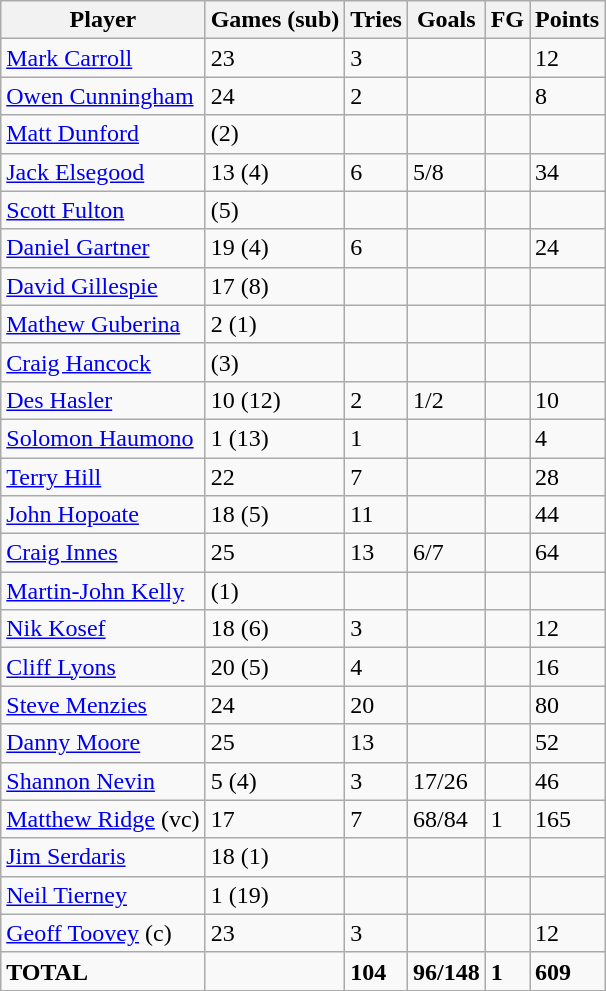<table class="wikitable" style="text-align:left;">
<tr>
<th>Player</th>
<th>Games (sub)</th>
<th>Tries</th>
<th>Goals</th>
<th>FG</th>
<th>Points</th>
</tr>
<tr>
<td> <a href='#'>Mark Carroll</a></td>
<td>23</td>
<td>3</td>
<td></td>
<td></td>
<td>12</td>
</tr>
<tr>
<td> <a href='#'>Owen Cunningham</a></td>
<td>24</td>
<td>2</td>
<td></td>
<td></td>
<td>8</td>
</tr>
<tr>
<td> <a href='#'>Matt Dunford</a></td>
<td>(2)</td>
<td></td>
<td></td>
<td></td>
<td></td>
</tr>
<tr>
<td> <a href='#'>Jack Elsegood</a></td>
<td>13 (4)</td>
<td>6</td>
<td>5/8</td>
<td></td>
<td>34</td>
</tr>
<tr>
<td> <a href='#'>Scott Fulton</a></td>
<td>(5)</td>
<td></td>
<td></td>
<td></td>
<td></td>
</tr>
<tr>
<td> <a href='#'>Daniel Gartner</a></td>
<td>19 (4)</td>
<td>6</td>
<td></td>
<td></td>
<td>24</td>
</tr>
<tr>
<td> <a href='#'>David Gillespie</a></td>
<td>17 (8)</td>
<td></td>
<td></td>
<td></td>
<td></td>
</tr>
<tr>
<td> <a href='#'>Mathew Guberina</a></td>
<td>2 (1)</td>
<td></td>
<td></td>
<td></td>
<td></td>
</tr>
<tr>
<td> <a href='#'>Craig Hancock</a></td>
<td>(3)</td>
<td></td>
<td></td>
<td></td>
<td></td>
</tr>
<tr>
<td> <a href='#'>Des Hasler</a></td>
<td>10 (12)</td>
<td>2</td>
<td>1/2</td>
<td></td>
<td>10</td>
</tr>
<tr>
<td> <a href='#'>Solomon Haumono</a></td>
<td>1 (13)</td>
<td>1</td>
<td></td>
<td></td>
<td>4</td>
</tr>
<tr>
<td> <a href='#'>Terry Hill</a></td>
<td>22</td>
<td>7</td>
<td></td>
<td></td>
<td>28</td>
</tr>
<tr>
<td> <a href='#'>John Hopoate</a></td>
<td>18 (5)</td>
<td>11</td>
<td></td>
<td></td>
<td>44</td>
</tr>
<tr>
<td> <a href='#'>Craig Innes</a></td>
<td>25</td>
<td>13</td>
<td>6/7</td>
<td></td>
<td>64</td>
</tr>
<tr>
<td> <a href='#'>Martin-John Kelly</a></td>
<td>(1)</td>
<td></td>
<td></td>
<td></td>
<td></td>
</tr>
<tr>
<td> <a href='#'>Nik Kosef</a></td>
<td>18 (6)</td>
<td>3</td>
<td></td>
<td></td>
<td>12</td>
</tr>
<tr>
<td> <a href='#'>Cliff Lyons</a></td>
<td>20 (5)</td>
<td>4</td>
<td></td>
<td></td>
<td>16</td>
</tr>
<tr>
<td> <a href='#'>Steve Menzies</a></td>
<td>24</td>
<td>20</td>
<td></td>
<td></td>
<td>80</td>
</tr>
<tr>
<td> <a href='#'>Danny Moore</a></td>
<td>25</td>
<td>13</td>
<td></td>
<td></td>
<td>52</td>
</tr>
<tr>
<td> <a href='#'>Shannon Nevin</a></td>
<td>5 (4)</td>
<td>3</td>
<td>17/26</td>
<td></td>
<td>46</td>
</tr>
<tr>
<td> <a href='#'>Matthew Ridge</a> (vc)</td>
<td>17</td>
<td>7</td>
<td>68/84</td>
<td>1</td>
<td>165</td>
</tr>
<tr>
<td> <a href='#'>Jim Serdaris</a></td>
<td>18 (1)</td>
<td></td>
<td></td>
<td></td>
<td></td>
</tr>
<tr>
<td> <a href='#'>Neil Tierney</a></td>
<td>1 (19)</td>
<td></td>
<td></td>
<td></td>
<td></td>
</tr>
<tr>
<td> <a href='#'>Geoff Toovey</a> (c)</td>
<td>23</td>
<td>3</td>
<td></td>
<td></td>
<td>12</td>
</tr>
<tr>
<td><strong>TOTAL</strong></td>
<td></td>
<td><strong>104</strong></td>
<td><strong>96/148</strong></td>
<td><strong>1</strong></td>
<td><strong>609</strong></td>
</tr>
</table>
